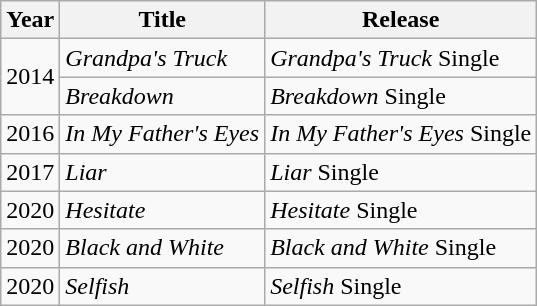<table class="wikitable">
<tr>
<th>Year</th>
<th>Title</th>
<th>Release</th>
</tr>
<tr>
<td rowspan="2">2014</td>
<td><em>Grandpa's Truck</em></td>
<td><em>Grandpa's Truck</em> Single</td>
</tr>
<tr>
<td><em>Breakdown</em></td>
<td><em>Breakdown</em> Single</td>
</tr>
<tr>
<td>2016</td>
<td><em>In My Father's Eyes</em></td>
<td><em>In My Father's Eyes</em> Single</td>
</tr>
<tr>
<td>2017</td>
<td><em>Liar</em></td>
<td><em>Liar</em> Single</td>
</tr>
<tr>
<td>2020</td>
<td><em>Hesitate</em></td>
<td><em>Hesitate</em> Single</td>
</tr>
<tr>
<td>2020</td>
<td><em>Black and White</em></td>
<td><em>Black and White</em> Single</td>
</tr>
<tr>
<td>2020</td>
<td><em>Selfish</em></td>
<td><em>Selfish</em> Single</td>
</tr>
</table>
